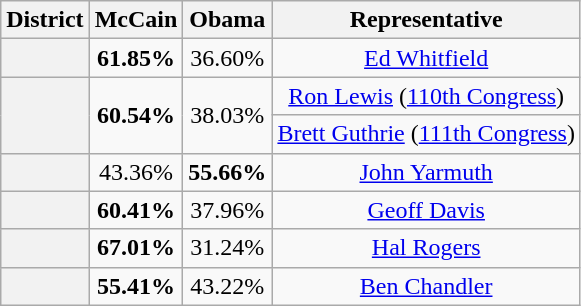<table class=wikitable>
<tr>
<th>District</th>
<th>McCain</th>
<th>Obama</th>
<th>Representative</th>
</tr>
<tr align=center>
<th></th>
<td><strong>61.85%</strong></td>
<td>36.60%</td>
<td><a href='#'>Ed Whitfield</a></td>
</tr>
<tr align=center>
<th rowspan=2 ></th>
<td rowspan=2><strong>60.54%</strong></td>
<td rowspan=2>38.03%</td>
<td><a href='#'>Ron Lewis</a> (<a href='#'>110th Congress</a>)</td>
</tr>
<tr align=center>
<td><a href='#'>Brett Guthrie</a> (<a href='#'>111th Congress</a>)</td>
</tr>
<tr align=center>
<th></th>
<td>43.36%</td>
<td><strong>55.66%</strong></td>
<td><a href='#'>John Yarmuth</a></td>
</tr>
<tr align=center>
<th></th>
<td><strong>60.41%</strong></td>
<td>37.96%</td>
<td><a href='#'>Geoff Davis</a></td>
</tr>
<tr align=center>
<th></th>
<td><strong>67.01%</strong></td>
<td>31.24%</td>
<td><a href='#'>Hal Rogers</a></td>
</tr>
<tr align=center>
<th></th>
<td><strong>55.41%</strong></td>
<td>43.22%</td>
<td><a href='#'>Ben Chandler</a></td>
</tr>
</table>
